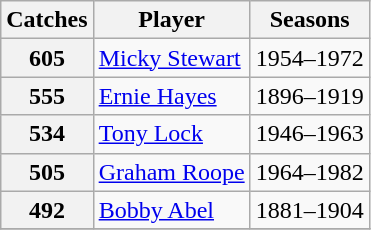<table class="wikitable">
<tr>
<th>Catches</th>
<th>Player</th>
<th>Seasons</th>
</tr>
<tr>
<th>605</th>
<td> <a href='#'>Micky Stewart</a></td>
<td>1954–1972</td>
</tr>
<tr>
<th>555</th>
<td> <a href='#'>Ernie Hayes</a></td>
<td>1896–1919</td>
</tr>
<tr>
<th>534</th>
<td> <a href='#'>Tony Lock</a></td>
<td>1946–1963</td>
</tr>
<tr>
<th>505</th>
<td> <a href='#'>Graham Roope</a></td>
<td>1964–1982</td>
</tr>
<tr>
<th>492</th>
<td> <a href='#'>Bobby Abel</a></td>
<td>1881–1904</td>
</tr>
<tr>
</tr>
</table>
